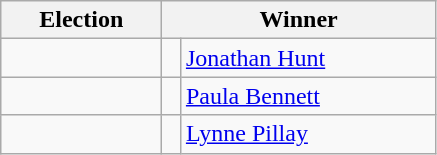<table class="wikitable">
<tr>
<th width=100>Election</th>
<th width=175 colspan=2>Winner</th>
</tr>
<tr>
<td></td>
<td width=5 bgcolor=></td>
<td><a href='#'>Jonathan Hunt</a></td>
</tr>
<tr>
<td></td>
<td bgcolor=></td>
<td><a href='#'>Paula Bennett</a></td>
</tr>
<tr>
<td></td>
<td bgcolor=></td>
<td><a href='#'>Lynne Pillay</a></td>
</tr>
</table>
